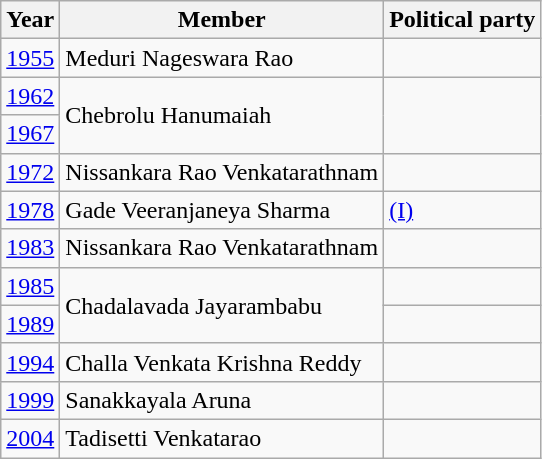<table class="wikitable sortable">
<tr>
<th>Year</th>
<th>Member</th>
<th colspan=2>Political party</th>
</tr>
<tr>
<td><a href='#'>1955</a></td>
<td>Meduri Nageswara Rao</td>
<td></td>
</tr>
<tr>
<td><a href='#'>1962</a></td>
<td rowspan=2>Chebrolu Hanumaiah</td>
</tr>
<tr>
<td><a href='#'>1967</a></td>
</tr>
<tr>
<td><a href='#'>1972</a></td>
<td>Nissankara Rao Venkatarathnam</td>
<td></td>
</tr>
<tr>
<td><a href='#'>1978</a></td>
<td>Gade Veeranjaneya Sharma</td>
<td> <a href='#'>(I)</a></td>
</tr>
<tr>
<td><a href='#'>1983</a></td>
<td>Nissankara Rao Venkatarathnam</td>
<td></td>
</tr>
<tr>
<td><a href='#'>1985</a></td>
<td rowspan=2>Chadalavada Jayarambabu</td>
<td></td>
</tr>
<tr>
<td><a href='#'>1989</a></td>
</tr>
<tr>
<td><a href='#'>1994</a></td>
<td>Challa Venkata Krishna Reddy</td>
<td></td>
</tr>
<tr>
<td><a href='#'>1999</a></td>
<td>Sanakkayala Aruna</td>
</tr>
<tr>
<td><a href='#'>2004</a></td>
<td>Tadisetti Venkatarao</td>
<td></td>
</tr>
</table>
